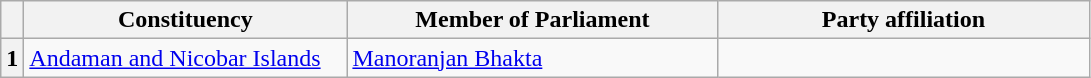<table class="wikitable sortable">
<tr style="text-align:center;">
<th></th>
<th style="width:13em">Constituency</th>
<th style="width:15em">Member of Parliament</th>
<th colspan="2" style="width:15em">Party affiliation</th>
</tr>
<tr>
<th>1</th>
<td><a href='#'>Andaman and Nicobar Islands</a></td>
<td><a href='#'>Manoranjan Bhakta</a></td>
<td></td>
</tr>
</table>
